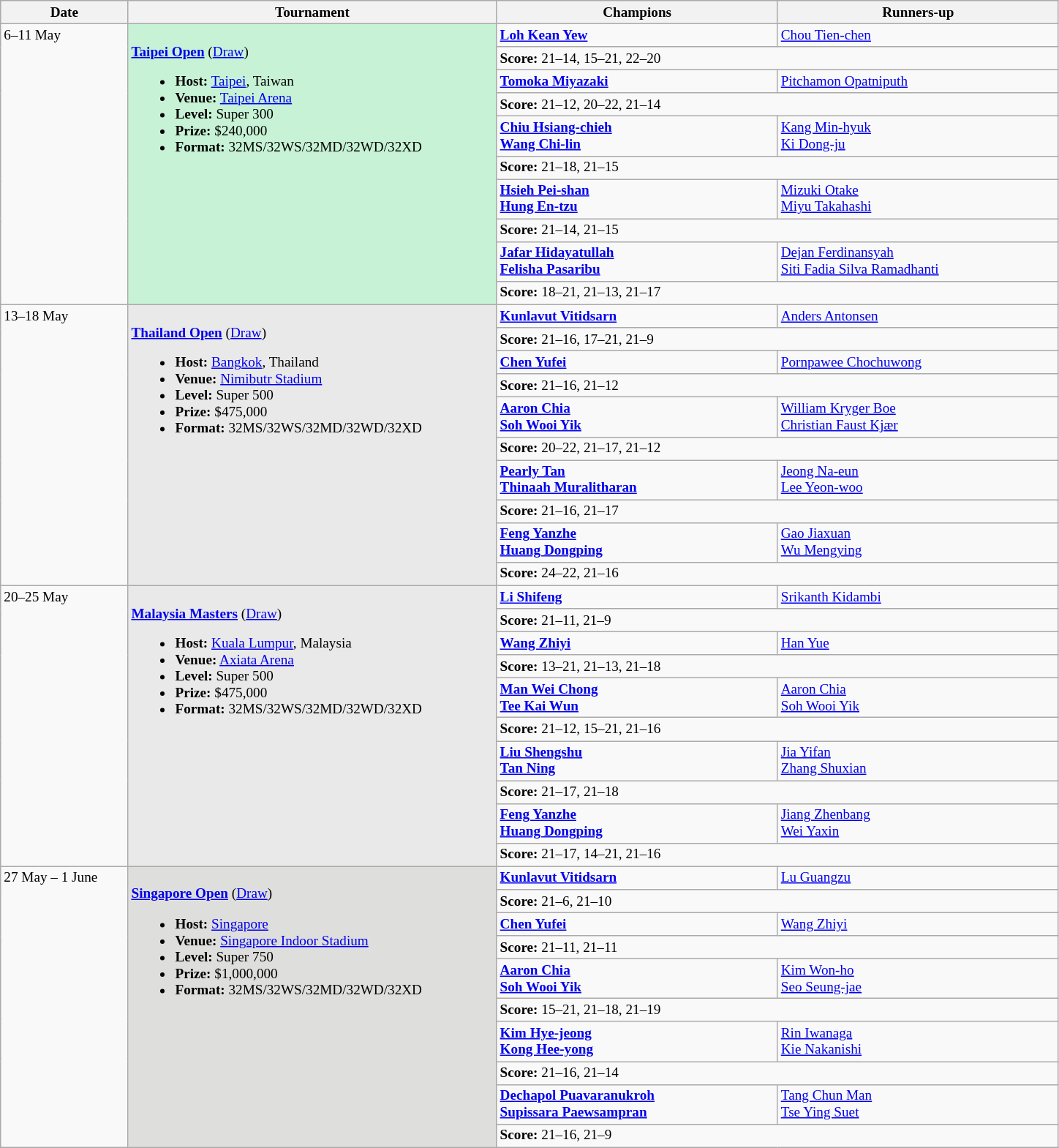<table class="wikitable" style="font-size:80%">
<tr>
<th width="110">Date</th>
<th width="330">Tournament</th>
<th width="250">Champions</th>
<th width="250">Runners-up</th>
</tr>
<tr valign="top">
<td rowspan="10">6–11 May</td>
<td bgcolor="#C7F2D5" rowspan="10"><br><strong><a href='#'>Taipei Open</a></strong> (<a href='#'>Draw</a>)<ul><li><strong>Host:</strong> <a href='#'>Taipei</a>, Taiwan</li><li><strong>Venue:</strong> <a href='#'>Taipei Arena</a></li><li><strong>Level:</strong> Super 300</li><li><strong>Prize:</strong> $240,000</li><li><strong>Format:</strong> 32MS/32WS/32MD/32WD/32XD</li></ul></td>
<td><strong> <a href='#'>Loh Kean Yew</a></strong></td>
<td> <a href='#'>Chou Tien-chen</a></td>
</tr>
<tr>
<td colspan="2"><strong>Score:</strong> 21–14, 15–21, 22–20</td>
</tr>
<tr valign="top">
<td><strong> <a href='#'>Tomoka Miyazaki</a></strong></td>
<td> <a href='#'>Pitchamon Opatniputh</a></td>
</tr>
<tr>
<td colspan="2"><strong>Score:</strong> 21–12, 20–22, 21–14</td>
</tr>
<tr valign="top">
<td><strong> <a href='#'>Chiu Hsiang-chieh</a><br> <a href='#'>Wang Chi-lin</a></strong></td>
<td> <a href='#'>Kang Min-hyuk</a><br> <a href='#'>Ki Dong-ju</a></td>
</tr>
<tr>
<td colspan="2"><strong>Score:</strong> 21–18, 21–15</td>
</tr>
<tr valign="top">
<td><strong> <a href='#'>Hsieh Pei-shan</a><br> <a href='#'>Hung En-tzu</a></strong></td>
<td> <a href='#'>Mizuki Otake</a><br> <a href='#'>Miyu Takahashi</a></td>
</tr>
<tr>
<td colspan="2"><strong>Score:</strong> 21–14, 21–15</td>
</tr>
<tr valign="top">
<td><strong> <a href='#'>Jafar Hidayatullah</a><br> <a href='#'>Felisha Pasaribu</a></strong></td>
<td> <a href='#'>Dejan Ferdinansyah</a><br> <a href='#'>Siti Fadia Silva Ramadhanti</a></td>
</tr>
<tr>
<td colspan="2"><strong>Score:</strong> 18–21, 21–13, 21–17</td>
</tr>
<tr valign="top">
<td rowspan="10">13–18 May</td>
<td bgcolor="#E9E9E9" rowspan="10"><br><strong><a href='#'>Thailand Open</a></strong> (<a href='#'>Draw</a>)<ul><li><strong>Host:</strong> <a href='#'>Bangkok</a>, Thailand</li><li><strong>Venue:</strong> <a href='#'>Nimibutr Stadium</a></li><li><strong>Level:</strong> Super 500</li><li><strong>Prize:</strong> $475,000</li><li><strong>Format:</strong> 32MS/32WS/32MD/32WD/32XD</li></ul></td>
<td><strong> <a href='#'>Kunlavut Vitidsarn</a></strong></td>
<td> <a href='#'>Anders Antonsen</a></td>
</tr>
<tr>
<td colspan="2"><strong>Score:</strong> 21–16, 17–21, 21–9</td>
</tr>
<tr valign="top">
<td><strong> <a href='#'>Chen Yufei</a></strong></td>
<td> <a href='#'>Pornpawee Chochuwong</a></td>
</tr>
<tr>
<td colspan="2"><strong>Score:</strong> 21–16, 21–12</td>
</tr>
<tr valign="top">
<td><strong> <a href='#'>Aaron Chia</a><br> <a href='#'>Soh Wooi Yik</a></strong></td>
<td> <a href='#'>William Kryger Boe</a><br> <a href='#'>Christian Faust Kjær</a></td>
</tr>
<tr>
<td colspan="2"><strong>Score:</strong> 20–22, 21–17, 21–12</td>
</tr>
<tr valign="top">
<td><strong> <a href='#'>Pearly Tan</a><br> <a href='#'>Thinaah Muralitharan</a></strong></td>
<td> <a href='#'>Jeong Na-eun</a><br> <a href='#'>Lee Yeon-woo</a></td>
</tr>
<tr>
<td colspan="2"><strong>Score:</strong> 21–16, 21–17</td>
</tr>
<tr valign="top">
<td><strong> <a href='#'>Feng Yanzhe</a><br> <a href='#'>Huang Dongping</a></strong></td>
<td> <a href='#'>Gao Jiaxuan</a><br> <a href='#'>Wu Mengying</a></td>
</tr>
<tr>
<td colspan="2"><strong>Score:</strong> 24–22, 21–16</td>
</tr>
<tr valign="top">
<td rowspan="10">20–25 May</td>
<td bgcolor="#E9E9E9" rowspan="10"><br><strong><a href='#'>Malaysia Masters</a></strong> (<a href='#'>Draw</a>)<ul><li><strong>Host:</strong> <a href='#'>Kuala Lumpur</a>, Malaysia</li><li><strong>Venue:</strong> <a href='#'>Axiata Arena</a></li><li><strong>Level:</strong> Super 500</li><li><strong>Prize:</strong> $475,000</li><li><strong>Format:</strong> 32MS/32WS/32MD/32WD/32XD</li></ul></td>
<td><strong> <a href='#'>Li Shifeng</a></strong></td>
<td> <a href='#'>Srikanth Kidambi</a></td>
</tr>
<tr>
<td colspan="2"><strong>Score:</strong> 21–11, 21–9</td>
</tr>
<tr valign="top">
<td><strong> <a href='#'>Wang Zhiyi</a></strong></td>
<td> <a href='#'>Han Yue</a></td>
</tr>
<tr>
<td colspan="2"><strong>Score:</strong> 13–21, 21–13, 21–18</td>
</tr>
<tr valign="top">
<td><strong> <a href='#'>Man Wei Chong</a><br> <a href='#'>Tee Kai Wun</a></strong></td>
<td> <a href='#'>Aaron Chia</a><br> <a href='#'>Soh Wooi Yik</a></td>
</tr>
<tr>
<td colspan="2"><strong>Score:</strong> 21–12, 15–21, 21–16</td>
</tr>
<tr valign="top">
<td><strong> <a href='#'>Liu Shengshu</a><br> <a href='#'>Tan Ning</a></strong></td>
<td> <a href='#'>Jia Yifan</a><br> <a href='#'>Zhang Shuxian</a></td>
</tr>
<tr>
<td colspan="2"><strong>Score:</strong> 21–17, 21–18</td>
</tr>
<tr valign="top">
<td><strong> <a href='#'>Feng Yanzhe</a><br> <a href='#'>Huang Dongping</a></strong></td>
<td> <a href='#'>Jiang Zhenbang</a><br> <a href='#'>Wei Yaxin</a></td>
</tr>
<tr>
<td colspan="2"><strong>Score:</strong> 21–17, 14–21, 21–16</td>
</tr>
<tr valign="top">
<td rowspan="10">27 May – 1 June</td>
<td bgcolor="#DEDEDC" rowspan="10"><br><strong><a href='#'>Singapore Open</a></strong> (<a href='#'>Draw</a>)<ul><li><strong>Host:</strong> <a href='#'>Singapore</a></li><li><strong>Venue:</strong> <a href='#'>Singapore Indoor Stadium</a></li><li><strong>Level:</strong> Super 750</li><li><strong>Prize:</strong> $1,000,000</li><li><strong>Format:</strong> 32MS/32WS/32MD/32WD/32XD</li></ul></td>
<td><strong> <a href='#'>Kunlavut Vitidsarn</a></strong></td>
<td> <a href='#'>Lu Guangzu</a></td>
</tr>
<tr>
<td colspan="2"><strong>Score:</strong> 21–6, 21–10</td>
</tr>
<tr valign="top">
<td><strong> <a href='#'>Chen Yufei</a></strong></td>
<td> <a href='#'>Wang Zhiyi</a></td>
</tr>
<tr>
<td colspan="2"><strong>Score:</strong> 21–11, 21–11</td>
</tr>
<tr valign="top">
<td><strong> <a href='#'>Aaron Chia</a><br> <a href='#'>Soh Wooi Yik</a></strong></td>
<td> <a href='#'>Kim Won-ho</a><br> <a href='#'>Seo Seung-jae</a></td>
</tr>
<tr>
<td colspan="2"><strong>Score:</strong> 15–21, 21–18, 21–19</td>
</tr>
<tr valign="top">
<td><strong> <a href='#'>Kim Hye-jeong</a><br> <a href='#'>Kong Hee-yong</a></strong></td>
<td> <a href='#'>Rin Iwanaga</a><br> <a href='#'>Kie Nakanishi</a></td>
</tr>
<tr>
<td colspan="2"><strong>Score:</strong> 21–16, 21–14</td>
</tr>
<tr valign="top">
<td><strong> <a href='#'>Dechapol Puavaranukroh</a><br> <a href='#'>Supissara Paewsampran</a></strong></td>
<td> <a href='#'>Tang Chun Man</a><br> <a href='#'>Tse Ying Suet</a></td>
</tr>
<tr>
<td colspan="2"><strong>Score:</strong> 21–16, 21–9</td>
</tr>
</table>
